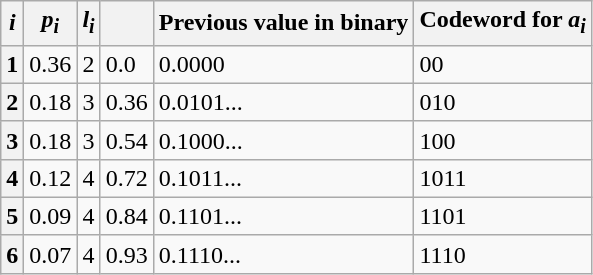<table class="wikitable">
<tr>
<th><em>i</em></th>
<th><em>p</em><sub><em>i</em></sub></th>
<th><em>l</em><sub><em>i</em></sub></th>
<th></th>
<th>Previous value in binary</th>
<th>Codeword for <em>a</em><sub><em>i</em></sub></th>
</tr>
<tr>
<th>1</th>
<td>0.36</td>
<td>2</td>
<td>0.0</td>
<td>0.0000</td>
<td>00</td>
</tr>
<tr>
<th>2</th>
<td>0.18</td>
<td>3</td>
<td>0.36</td>
<td>0.0101...</td>
<td>010</td>
</tr>
<tr>
<th>3</th>
<td>0.18</td>
<td>3</td>
<td>0.54</td>
<td>0.1000...</td>
<td>100</td>
</tr>
<tr>
<th>4</th>
<td>0.12</td>
<td>4</td>
<td>0.72</td>
<td>0.1011...</td>
<td>1011</td>
</tr>
<tr>
<th>5</th>
<td>0.09</td>
<td>4</td>
<td>0.84</td>
<td>0.1101...</td>
<td>1101</td>
</tr>
<tr>
<th>6</th>
<td>0.07</td>
<td>4</td>
<td>0.93</td>
<td>0.1110...</td>
<td>1110</td>
</tr>
</table>
